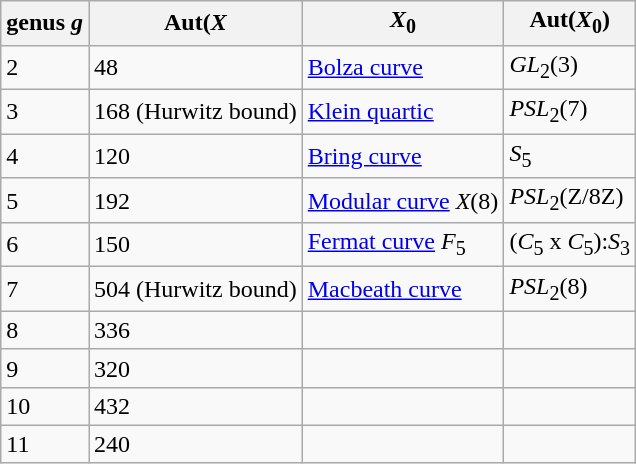<table class="wikitable">
<tr>
<th>genus <em>g</em></th>
<th>Aut(<em>X</em></th>
<th><em>X</em><sub>0</sub></th>
<th>Aut(<em>X</em><sub>0</sub>)</th>
</tr>
<tr>
<td>2</td>
<td>48</td>
<td><a href='#'>Bolza curve</a></td>
<td><em>GL</em><sub>2</sub>(3)</td>
</tr>
<tr>
<td>3</td>
<td>168 (Hurwitz bound)</td>
<td><a href='#'>Klein quartic</a></td>
<td><em>PSL</em><sub>2</sub>(7)</td>
</tr>
<tr>
<td>4</td>
<td>120</td>
<td><a href='#'>Bring curve</a></td>
<td><em>S</em><sub>5</sub></td>
</tr>
<tr>
<td>5</td>
<td>192</td>
<td><a href='#'>Modular curve</a> <em>X</em>(8)</td>
<td><em>PSL</em><sub>2</sub>(Z/8Z)</td>
</tr>
<tr>
<td>6</td>
<td>150</td>
<td><a href='#'>Fermat curve</a> <em>F</em><sub>5</sub></td>
<td>(<em>C</em><sub>5</sub> x <em>C</em><sub>5</sub>):<em>S</em><sub>3</sub></td>
</tr>
<tr>
<td>7</td>
<td>504 (Hurwitz bound)</td>
<td><a href='#'>Macbeath curve</a></td>
<td><em>PSL</em><sub>2</sub>(8)</td>
</tr>
<tr>
<td>8</td>
<td>336</td>
<td></td>
<td></td>
</tr>
<tr>
<td>9</td>
<td>320</td>
<td></td>
<td></td>
</tr>
<tr>
<td>10</td>
<td>432</td>
<td></td>
<td></td>
</tr>
<tr>
<td>11</td>
<td>240</td>
<td></td>
<td></td>
</tr>
</table>
